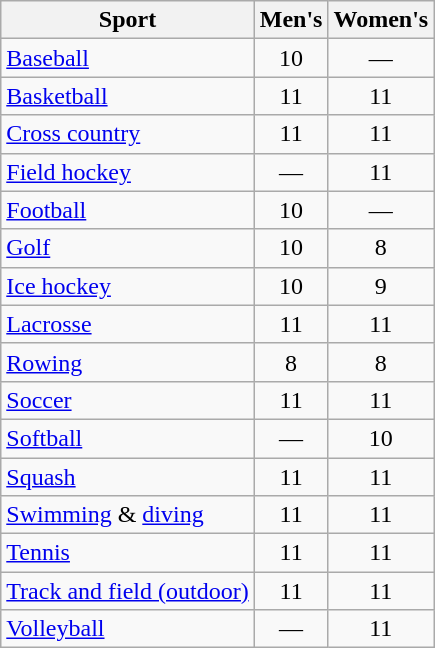<table class="wikitable" style="text-align: center;">
<tr>
<th scope="col">Sport</th>
<th scope="col">Men's</th>
<th scope="col">Women's</th>
</tr>
<tr>
<td style="text-align: left;"><a href='#'>Baseball</a></td>
<td>10</td>
<td>—</td>
</tr>
<tr>
<td style="text-align: left;"><a href='#'>Basketball</a></td>
<td>11</td>
<td>11</td>
</tr>
<tr>
<td style="text-align: left;"><a href='#'>Cross country</a></td>
<td>11</td>
<td>11</td>
</tr>
<tr>
<td style="text-align: left;"><a href='#'>Field hockey</a></td>
<td>—</td>
<td>11</td>
</tr>
<tr>
<td style="text-align: left;"><a href='#'>Football</a></td>
<td>10</td>
<td>—</td>
</tr>
<tr>
<td style="text-align: left;"><a href='#'>Golf</a></td>
<td>10</td>
<td>8</td>
</tr>
<tr>
<td style="text-align: left;"><a href='#'>Ice hockey</a></td>
<td>10</td>
<td>9</td>
</tr>
<tr>
<td style="text-align: left;"><a href='#'>Lacrosse</a></td>
<td>11</td>
<td>11</td>
</tr>
<tr>
<td style="text-align: left;"><a href='#'>Rowing</a></td>
<td>8</td>
<td>8</td>
</tr>
<tr>
<td style="text-align: left;"><a href='#'>Soccer</a></td>
<td>11</td>
<td>11</td>
</tr>
<tr>
<td style="text-align: left;"><a href='#'>Softball</a></td>
<td>—</td>
<td>10</td>
</tr>
<tr>
<td style="text-align: left;"><a href='#'>Squash</a></td>
<td>11</td>
<td>11</td>
</tr>
<tr>
<td style="text-align: left;"><a href='#'>Swimming</a> & <a href='#'>diving</a></td>
<td>11</td>
<td>11</td>
</tr>
<tr>
<td style="text-align: left;"><a href='#'>Tennis</a></td>
<td>11</td>
<td>11</td>
</tr>
<tr>
<td style="text-align: left;"><a href='#'>Track and field (outdoor)</a></td>
<td>11</td>
<td>11</td>
</tr>
<tr>
<td style="text-align: left;"><a href='#'>Volleyball</a></td>
<td>—</td>
<td>11</td>
</tr>
</table>
